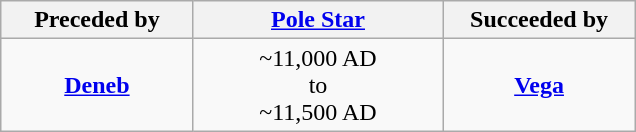<table class="wikitable" style="margin: 1em auto 1em auto;">
<tr>
<th width="120" align="center">Preceded by</th>
<th width="160" align="center"><a href='#'>Pole Star</a></th>
<th width="120" align="center">Succeeded by</th>
</tr>
<tr>
<td align="center"><strong><a href='#'>Deneb</a></strong></td>
<td align="center">~11,000 AD <br>to<br> ~11,500 AD</td>
<td align="center"><strong><a href='#'>Vega</a></strong></td>
</tr>
</table>
